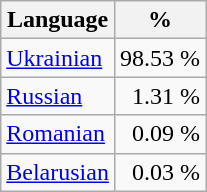<table class="wikitable">
<tr>
<th>Language</th>
<th>%</th>
</tr>
<tr>
<td><a href='#'>Ukrainian</a></td>
<td align="right">98.53 %</td>
</tr>
<tr>
<td><a href='#'>Russian</a></td>
<td align="right">1.31 %</td>
</tr>
<tr>
<td><a href='#'>Romanian</a></td>
<td align="right">0.09 %</td>
</tr>
<tr>
<td><a href='#'>Belarusian</a></td>
<td align="right">0.03 %</td>
</tr>
</table>
